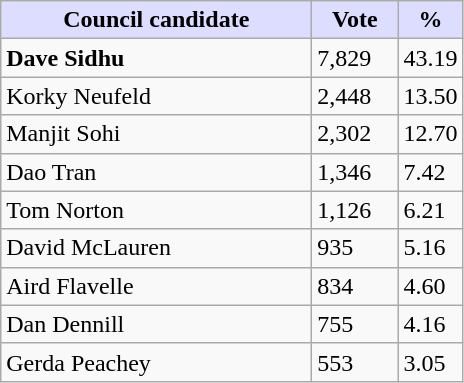<table class="wikitable">
<tr>
<th style="background:#ddf;" width="200px">Council candidate</th>
<th style="background:#ddf;" width="50px">Vote</th>
<th style="background:#ddf;" width="30px">%</th>
</tr>
<tr>
<td><strong>Dave Sidhu</strong></td>
<td>7,829</td>
<td>43.19</td>
</tr>
<tr>
<td>Korky Neufeld</td>
<td>2,448</td>
<td>13.50</td>
</tr>
<tr>
<td>Manjit Sohi</td>
<td>2,302</td>
<td>12.70</td>
</tr>
<tr>
<td>Dao Tran</td>
<td>1,346</td>
<td>7.42</td>
</tr>
<tr>
<td>Tom Norton</td>
<td>1,126</td>
<td>6.21</td>
</tr>
<tr>
<td>David McLauren</td>
<td>935</td>
<td>5.16</td>
</tr>
<tr>
<td>Aird Flavelle</td>
<td>834</td>
<td>4.60</td>
</tr>
<tr>
<td>Dan Dennill</td>
<td>755</td>
<td>4.16</td>
</tr>
<tr>
<td>Gerda Peachey</td>
<td>553</td>
<td>3.05</td>
</tr>
</table>
